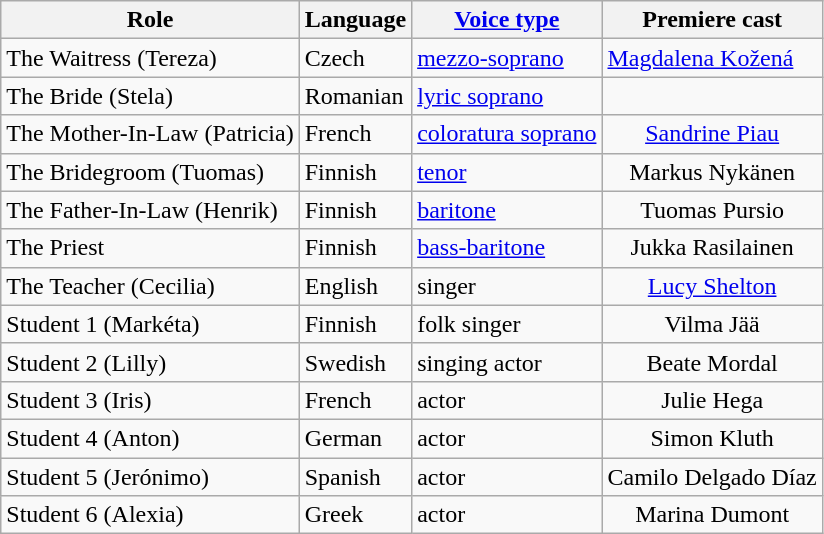<table class="wikitable">
<tr>
<th>Role</th>
<th>Language</th>
<th><a href='#'>Voice type</a></th>
<th>Premiere cast</th>
</tr>
<tr>
<td>The Waitress (Tereza)</td>
<td>Czech</td>
<td><a href='#'>mezzo-soprano</a></td>
<td><a href='#'>Magdalena Kožená</a></td>
</tr>
<tr>
<td>The Bride (Stela)</td>
<td>Romanian</td>
<td><a href='#'>lyric soprano</a></td>
<td align="center"></td>
</tr>
<tr>
<td>The Mother-In-Law (Patricia)</td>
<td>French</td>
<td><a href='#'>coloratura soprano</a></td>
<td align="center"><a href='#'>Sandrine Piau</a></td>
</tr>
<tr>
<td>The Bridegroom (Tuomas)</td>
<td>Finnish</td>
<td><a href='#'>tenor</a></td>
<td align="center">Markus Nykänen</td>
</tr>
<tr>
<td>The Father-In-Law (Henrik)</td>
<td>Finnish</td>
<td><a href='#'>baritone</a></td>
<td align="center">Tuomas Pursio</td>
</tr>
<tr>
<td>The Priest</td>
<td>Finnish</td>
<td><a href='#'>bass-baritone</a></td>
<td align="center">Jukka Rasilainen</td>
</tr>
<tr>
<td>The Teacher (Cecilia)</td>
<td>English</td>
<td>singer</td>
<td align="center"><a href='#'>Lucy Shelton</a></td>
</tr>
<tr>
<td>Student 1 (Markéta)</td>
<td>Finnish</td>
<td>folk singer</td>
<td align="center">Vilma Jää</td>
</tr>
<tr>
<td>Student 2 (Lilly)</td>
<td>Swedish</td>
<td>singing actor</td>
<td align="center">Beate Mordal</td>
</tr>
<tr>
<td>Student 3 (Iris)</td>
<td>French</td>
<td>actor</td>
<td align="center">Julie Hega</td>
</tr>
<tr>
<td>Student 4 (Anton)</td>
<td>German</td>
<td>actor</td>
<td align="center">Simon Kluth</td>
</tr>
<tr>
<td>Student 5 (Jerónimo)</td>
<td>Spanish</td>
<td>actor</td>
<td align="center">Camilo Delgado Díaz</td>
</tr>
<tr>
<td>Student 6 (Alexia)</td>
<td>Greek</td>
<td>actor</td>
<td align="center">Marina Dumont</td>
</tr>
</table>
